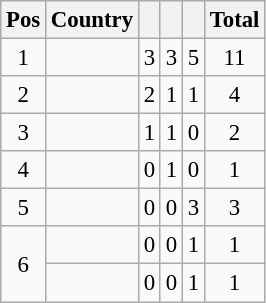<table class=wikitable style="font-size:95%; text-align: center">
<tr>
<th>Pos</th>
<th>Country</th>
<th></th>
<th></th>
<th></th>
<th>Total</th>
</tr>
<tr>
<td>1</td>
<td style=text-align:left></td>
<td>3</td>
<td>3</td>
<td>5</td>
<td>11</td>
</tr>
<tr>
<td>2</td>
<td style=text-align:left></td>
<td>2</td>
<td>1</td>
<td>1</td>
<td>4</td>
</tr>
<tr>
<td>3</td>
<td style=text-align:left></td>
<td>1</td>
<td>1</td>
<td>0</td>
<td>2</td>
</tr>
<tr>
<td>4</td>
<td style=text-align:left></td>
<td>0</td>
<td>1</td>
<td>0</td>
<td>1</td>
</tr>
<tr>
<td>5</td>
<td style=text-align:left></td>
<td>0</td>
<td>0</td>
<td>3</td>
<td>3</td>
</tr>
<tr>
<td rowspan=2>6</td>
<td style=text-align:left></td>
<td>0</td>
<td>0</td>
<td>1</td>
<td>1</td>
</tr>
<tr>
<td style=text-align:left></td>
<td>0</td>
<td>0</td>
<td>1</td>
<td>1</td>
</tr>
</table>
